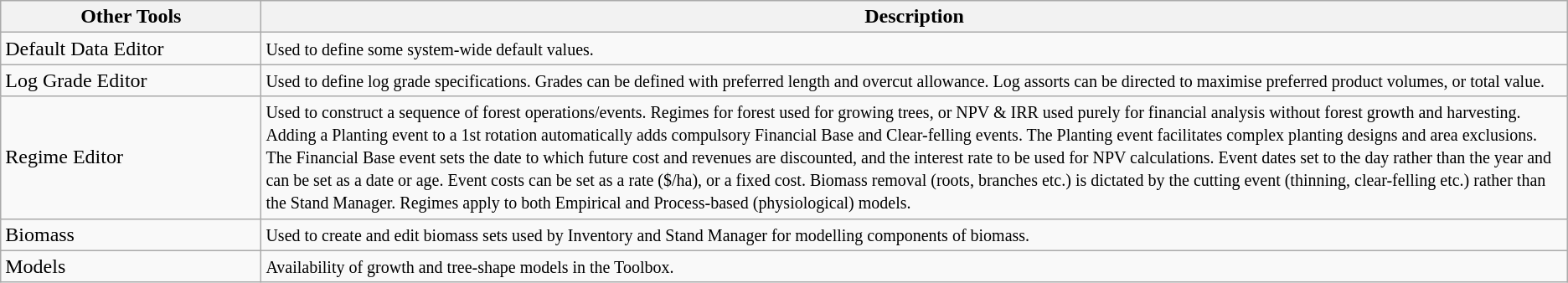<table class="wikitable">
<tr>
<th style="width: 18em;">Other Tools</th>
<th style="width: 100em;">Description</th>
</tr>
<tr>
<td>Default Data Editor</td>
<td><small>Used to define some system-wide default values.</small></td>
</tr>
<tr>
<td>Log Grade Editor</td>
<td><small>Used to define log grade specifications. Grades can be defined with preferred length and overcut allowance. Log assorts can be directed to maximise preferred product volumes, or total value.</small></td>
</tr>
<tr>
<td>Regime Editor</td>
<td><small>Used to construct a sequence of forest operations/events. Regimes for forest used for growing trees, or NPV & IRR used purely for financial analysis without forest growth and harvesting. Adding a Planting event to a 1st rotation automatically adds compulsory Financial Base and Clear-felling events. The Planting event facilitates complex planting designs and area exclusions. The Financial Base event sets the date to which future cost and revenues are discounted, and the interest rate to be used for NPV calculations. Event dates set to the day rather than the year and can be set as a date or age. Event costs can be set as a rate ($/ha), or a fixed cost. Biomass removal (roots, branches etc.) is dictated by the cutting event (thinning, clear-felling etc.) rather than the Stand Manager. Regimes apply to both Empirical and Process-based (physiological) models.</small></td>
</tr>
<tr>
<td>Biomass</td>
<td><small>Used to create and edit biomass sets used by Inventory and Stand Manager for modelling components of biomass.</small></td>
</tr>
<tr>
<td>Models</td>
<td><small>Availability of growth and tree-shape models in the Toolbox.</small></td>
</tr>
</table>
